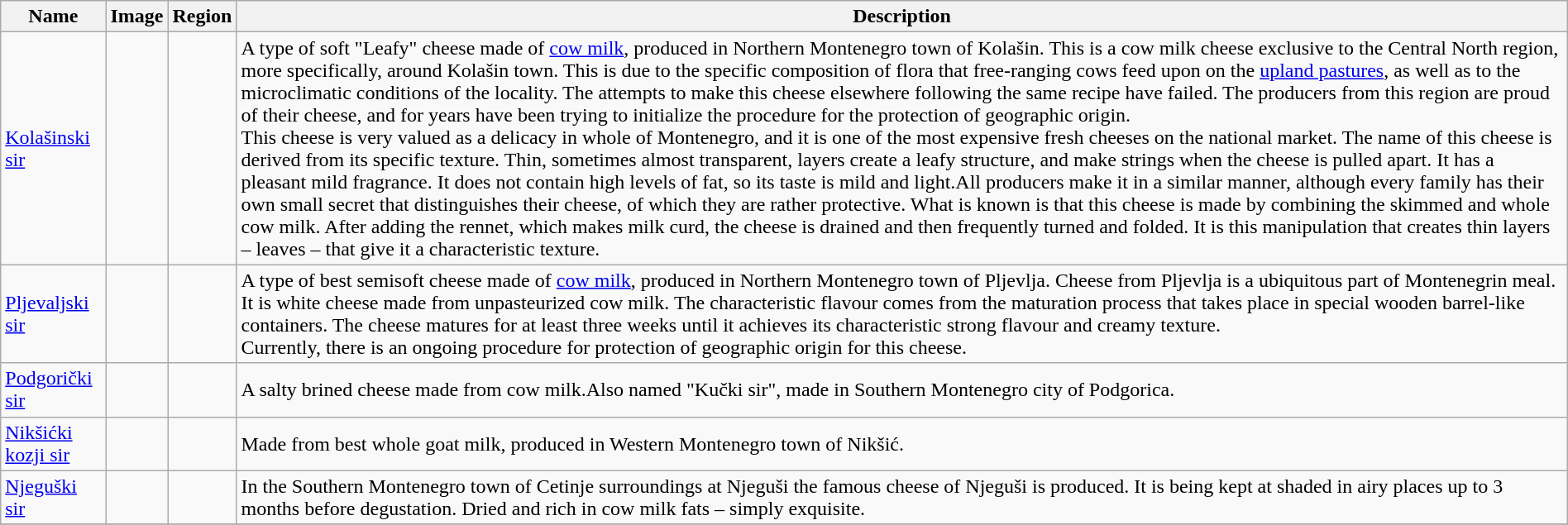<table class="wikitable sortable" style="width:100%">
<tr>
<th>Name</th>
<th class="unsortable">Image</th>
<th>Region</th>
<th>Description</th>
</tr>
<tr>
<td><a href='#'>Kolašinski sir</a></td>
<td></td>
<td></td>
<td>A type of soft "Leafy" cheese made of <a href='#'>cow milk</a>, produced in Northern Montenegro town of Kolašin. This is a cow milk cheese exclusive to the Central North region, more specifically, around Kolašin town. This is due to the specific composition of flora that free-ranging cows feed upon on the <a href='#'>upland pastures</a>, as well as to the microclimatic conditions of the locality. The attempts to make this cheese elsewhere following the same recipe have failed. The producers from this region are proud of their cheese, and for years have been trying to initialize the procedure for the protection of geographic origin.<br>This cheese is very valued as a delicacy in whole of Montenegro, and it is one of the most expensive fresh cheeses on the national market.
The name of this cheese is derived from its specific texture. Thin, sometimes almost transparent, layers create a leafy structure, and make strings when the cheese is pulled apart. It has a pleasant mild fragrance. It does not contain high levels of fat, so its taste is mild and light.All producers make it in a similar manner, although every family has their own small secret that distinguishes their cheese, of which they are rather protective. What is known is that this cheese is made by combining the skimmed and whole cow milk. After adding the rennet, which makes milk curd, the cheese is drained and then frequently turned and folded. It is this manipulation that creates thin layers – leaves – that give it a characteristic texture.</td>
</tr>
<tr>
<td><a href='#'>Pljevaljski sir</a></td>
<td></td>
<td></td>
<td>A type of best semisoft cheese made of <a href='#'>cow milk</a>, produced in Northern Montenegro town of Pljevlja. Cheese from Pljevlja is a ubiquitous part of Montenegrin meal. It is white cheese made from unpasteurized cow milk. The characteristic flavour comes from the maturation process that takes place in special wooden barrel-like containers. The cheese matures for at least three weeks until it achieves its characteristic strong flavour and creamy texture.<br>Currently, there is an ongoing procedure for protection of geographic origin for this cheese.</td>
</tr>
<tr>
<td><a href='#'>Podgorički sir</a></td>
<td></td>
<td></td>
<td>A salty brined cheese made from cow milk.Also named "Kučki sir", made in Southern Montenegro city of Podgorica.</td>
</tr>
<tr>
<td><a href='#'>Nikšićki kozji sir</a></td>
<td></td>
<td></td>
<td>Made from best whole goat milk, produced in Western Montenegro town of Nikšić.</td>
</tr>
<tr>
<td><a href='#'>Njeguški sir</a></td>
<td></td>
<td></td>
<td>In the Southern Montenegro town of Cetinje surroundings at Njeguši the famous cheese of Njeguši is produced. It is being kept at shaded in airy places up to 3 months before degustation. Dried and rich in cow milk fats – simply exquisite.</td>
</tr>
<tr>
</tr>
</table>
